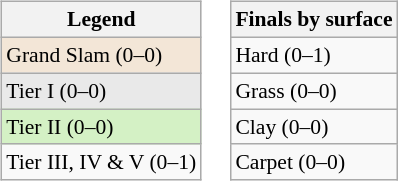<table>
<tr valign="top">
<td><br><table class="wikitable" style="font-size:90%;">
<tr>
<th>Legend</th>
</tr>
<tr>
<td style="background:#f3e6d7;">Grand Slam (0–0)</td>
</tr>
<tr>
<td style="background:#e9e9e9;">Tier I (0–0)</td>
</tr>
<tr>
<td style="background:#d4f1c5;">Tier II (0–0)</td>
</tr>
<tr>
<td>Tier III, IV & V (0–1)</td>
</tr>
</table>
</td>
<td><br><table class="wikitable" style="font-size:90%;">
<tr>
<th>Finals by surface</th>
</tr>
<tr>
<td>Hard (0–1)</td>
</tr>
<tr>
<td>Grass (0–0)</td>
</tr>
<tr>
<td>Clay (0–0)</td>
</tr>
<tr>
<td>Carpet (0–0)</td>
</tr>
</table>
</td>
</tr>
</table>
